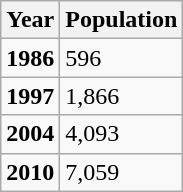<table class="wikitable">
<tr>
<th>Year</th>
<th>Population</th>
</tr>
<tr>
<td><strong>1986</strong></td>
<td>596</td>
</tr>
<tr>
<td><strong>1997</strong></td>
<td>1,866</td>
</tr>
<tr>
<td><strong>2004</strong></td>
<td>4,093</td>
</tr>
<tr>
<td><strong>2010</strong></td>
<td>7,059</td>
</tr>
</table>
